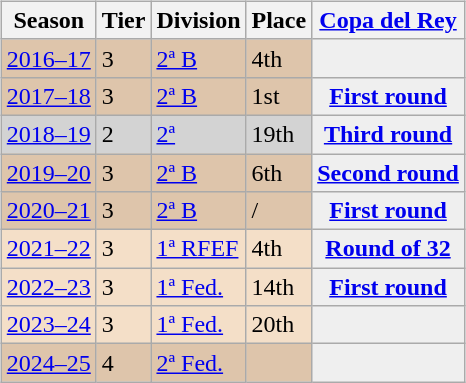<table>
<tr>
<td valign="top" width=0%><br><table class="wikitable">
<tr style="background:#f0f6fa;">
<th>Season</th>
<th>Tier</th>
<th>Division</th>
<th>Place</th>
<th><a href='#'>Copa del Rey</a></th>
</tr>
<tr>
<td style="background:#DEC5AB;"><a href='#'>2016–17</a></td>
<td style="background:#DEC5AB;">3</td>
<td style="background:#DEC5AB;"><a href='#'>2ª B</a></td>
<td style="background:#DEC5AB;">4th</td>
<th style="background:#efefef;"></th>
</tr>
<tr>
<td style="background:#DEC5AB;"><a href='#'>2017–18</a></td>
<td style="background:#DEC5AB;">3</td>
<td style="background:#DEC5AB;"><a href='#'>2ª B</a></td>
<td style="background:#DEC5AB;">1st</td>
<th style="background:#efefef;"><a href='#'>First round</a></th>
</tr>
<tr>
<td style="background:#D3D3D3;"><a href='#'>2018–19</a></td>
<td style="background:#D3D3D3;">2</td>
<td style="background:#D3D3D3;"><a href='#'>2ª</a></td>
<td style="background:#D3D3D3;">19th</td>
<th style="background:#efefef;"><a href='#'>Third round</a></th>
</tr>
<tr>
<td style="background:#DEC5AB;"><a href='#'>2019–20</a></td>
<td style="background:#DEC5AB;">3</td>
<td style="background:#DEC5AB;"><a href='#'>2ª B</a></td>
<td style="background:#DEC5AB;">6th</td>
<th style="background:#efefef;"><a href='#'>Second round</a></th>
</tr>
<tr>
<td style="background:#DEC5AB;"><a href='#'>2020–21</a></td>
<td style="background:#DEC5AB;">3</td>
<td style="background:#DEC5AB;"><a href='#'>2ª B</a></td>
<td style="background:#DEC5AB;"> / </td>
<th style="background:#efefef;"><a href='#'>First round</a></th>
</tr>
<tr>
<td style="background:#F4DFC8;"><a href='#'>2021–22</a></td>
<td style="background:#F4DFC8;">3</td>
<td style="background:#F4DFC8;"><a href='#'>1ª RFEF</a></td>
<td style="background:#F4DFC8;">4th</td>
<th style="background:#efefef;"><a href='#'>Round of 32</a></th>
</tr>
<tr>
<td style="background:#F4DFC8;"><a href='#'>2022–23</a></td>
<td style="background:#F4DFC8;">3</td>
<td style="background:#F4DFC8;"><a href='#'>1ª Fed.</a></td>
<td style="background:#F4DFC8;">14th</td>
<th style="background:#efefef;"><a href='#'>First round</a></th>
</tr>
<tr>
<td style="background:#F4DFC8;"><a href='#'>2023–24</a></td>
<td style="background:#F4DFC8;">3</td>
<td style="background:#F4DFC8;"><a href='#'>1ª Fed.</a></td>
<td style="background:#F4DFC8;">20th</td>
<th style="background:#efefef;"></th>
</tr>
<tr>
<td style="background:#DEC5AB;"><a href='#'>2024–25</a></td>
<td style="background:#DEC5AB;">4</td>
<td style="background:#DEC5AB;"><a href='#'>2ª Fed.</a></td>
<td style="background:#DEC5AB;"></td>
<th style="background:#efefef;"></th>
</tr>
</table>
</td>
</tr>
</table>
